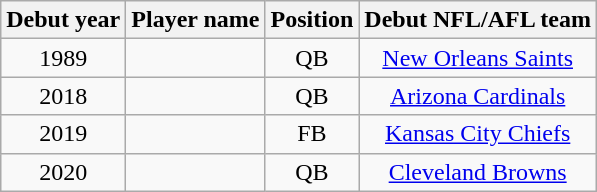<table class="wikitable sortable">
<tr>
<th>Debut year</th>
<th>Player name</th>
<th>Position</th>
<th>Debut NFL/AFL team</th>
</tr>
<tr>
<td align="center">1989</td>
<td align="center"></td>
<td align="center">QB</td>
<td align="center"><a href='#'>New Orleans Saints</a></td>
</tr>
<tr>
<td align="center">2018</td>
<td align="center"></td>
<td align="center">QB</td>
<td align="center"><a href='#'>Arizona Cardinals</a></td>
</tr>
<tr>
<td align="center">2019</td>
<td align="center"></td>
<td align="center">FB</td>
<td align="center"><a href='#'>Kansas City Chiefs</a></td>
</tr>
<tr>
<td align="center">2020</td>
<td align="center"></td>
<td align="center">QB</td>
<td align="center"><a href='#'>Cleveland Browns</a></td>
</tr>
</table>
